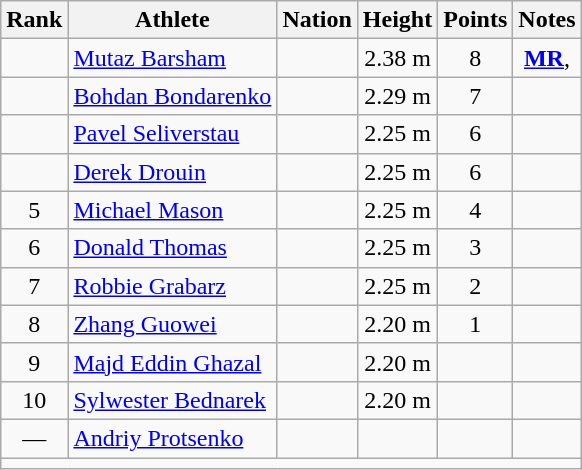<table class="wikitable sortable" style="text-align:center;">
<tr>
<th scope="col" style="width: 10px;">Rank</th>
<th scope="col">Athlete</th>
<th scope="col">Nation</th>
<th scope="col">Height</th>
<th scope="col">Points</th>
<th scope="col">Notes</th>
</tr>
<tr>
<td></td>
<td align=left><a href='#'>Mutaz Barsham</a></td>
<td align=left></td>
<td>2.38 m</td>
<td>8</td>
<td><strong><a href='#'>MR</a></strong>, </td>
</tr>
<tr>
<td></td>
<td align=left><a href='#'>Bohdan Bondarenko</a></td>
<td align=left></td>
<td>2.29 m</td>
<td>7</td>
<td></td>
</tr>
<tr>
<td></td>
<td align=left><a href='#'>Pavel Seliverstau</a></td>
<td align=left></td>
<td>2.25 m</td>
<td>6</td>
<td></td>
</tr>
<tr>
<td></td>
<td align=left><a href='#'>Derek Drouin</a></td>
<td align=left></td>
<td>2.25 m</td>
<td>6</td>
<td></td>
</tr>
<tr>
<td>5</td>
<td align=left><a href='#'>Michael Mason</a></td>
<td align=left></td>
<td>2.25 m</td>
<td>4</td>
<td></td>
</tr>
<tr>
<td>6</td>
<td align=left><a href='#'>Donald Thomas</a></td>
<td align=left></td>
<td>2.25 m</td>
<td>3</td>
<td></td>
</tr>
<tr>
<td>7</td>
<td align=left><a href='#'>Robbie Grabarz</a></td>
<td align=left></td>
<td>2.25 m</td>
<td>2</td>
<td></td>
</tr>
<tr>
<td>8</td>
<td align=left><a href='#'>Zhang Guowei</a></td>
<td align=left></td>
<td>2.20 m</td>
<td>1</td>
<td></td>
</tr>
<tr>
<td>9</td>
<td align=left><a href='#'>Majd Eddin Ghazal</a></td>
<td align=left></td>
<td>2.20 m</td>
<td></td>
<td></td>
</tr>
<tr>
<td>10</td>
<td align=left><a href='#'>Sylwester Bednarek</a></td>
<td align=left></td>
<td>2.20 m</td>
<td></td>
<td></td>
</tr>
<tr>
<td>—</td>
<td align=left><a href='#'>Andriy Protsenko</a></td>
<td align=left></td>
<td></td>
<td></td>
<td></td>
</tr>
<tr class="sortbottom">
<td colspan="6"></td>
</tr>
</table>
